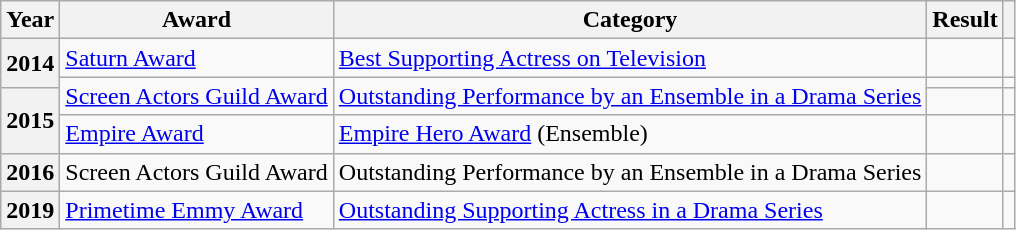<table class="wikitable sortable">
<tr>
<th scope="col">Year</th>
<th scope="col">Award</th>
<th scope="col">Category</th>
<th scope="col">Result</th>
<th scope="col"></th>
</tr>
<tr>
<th scope="row" rowspan = '2'>2014</th>
<td><a href='#'>Saturn Award</a></td>
<td><a href='#'>Best Supporting Actress on Television</a></td>
<td></td>
<td></td>
</tr>
<tr>
<td rowspan=2><a href='#'>Screen Actors Guild Award</a></td>
<td rowspan=2><a href='#'>Outstanding Performance by an Ensemble in a Drama Series</a></td>
<td></td>
<td></td>
</tr>
<tr>
<th scope="row" rowspan = '2'>2015</th>
<td></td>
<td></td>
</tr>
<tr>
<td><a href='#'>Empire Award</a></td>
<td><a href='#'>Empire Hero Award</a> (Ensemble)</td>
<td></td>
<td><br></td>
</tr>
<tr>
<th scope="row">2016</th>
<td>Screen Actors Guild Award</td>
<td>Outstanding Performance by an Ensemble in a Drama Series</td>
<td></td>
<td></td>
</tr>
<tr>
<th>2019</th>
<td><a href='#'>Primetime Emmy Award</a></td>
<td><a href='#'>Outstanding Supporting Actress in a Drama Series</a></td>
<td></td>
<td align="center"></td>
</tr>
</table>
